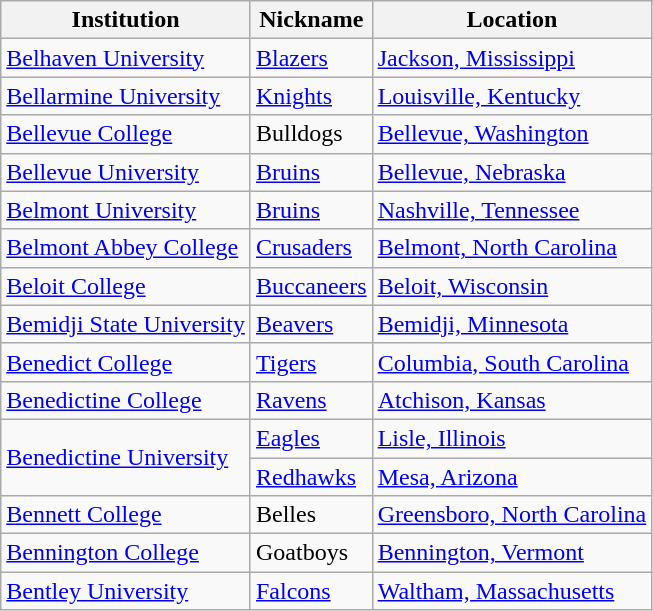<table class="wikitable">
<tr>
<th>Institution</th>
<th>Nickname</th>
<th>Location</th>
</tr>
<tr>
<td><a href='#'>Belhaven University</a></td>
<td><a href='#'>Blazers</a></td>
<td><a href='#'>Jackson, Mississippi</a></td>
</tr>
<tr>
<td><a href='#'>Bellarmine University</a></td>
<td><a href='#'>Knights</a></td>
<td><a href='#'>Louisville, Kentucky</a></td>
</tr>
<tr>
<td><a href='#'>Bellevue College</a></td>
<td>Bulldogs</td>
<td><a href='#'>Bellevue, Washington</a></td>
</tr>
<tr>
<td><a href='#'>Bellevue University</a></td>
<td><a href='#'>Bruins</a></td>
<td><a href='#'>Bellevue, Nebraska</a></td>
</tr>
<tr>
<td><a href='#'>Belmont University</a></td>
<td><a href='#'>Bruins</a></td>
<td><a href='#'>Nashville, Tennessee</a></td>
</tr>
<tr>
<td><a href='#'>Belmont Abbey College</a></td>
<td><a href='#'>Crusaders</a></td>
<td><a href='#'>Belmont, North Carolina</a></td>
</tr>
<tr>
<td><a href='#'>Beloit College</a></td>
<td><a href='#'>Buccaneers</a></td>
<td><a href='#'>Beloit, Wisconsin</a></td>
</tr>
<tr>
<td><a href='#'>Bemidji State University</a></td>
<td><a href='#'>Beavers</a></td>
<td><a href='#'>Bemidji, Minnesota</a></td>
</tr>
<tr>
<td><a href='#'>Benedict College</a></td>
<td><a href='#'>Tigers</a></td>
<td><a href='#'>Columbia, South Carolina</a></td>
</tr>
<tr>
<td><a href='#'>Benedictine College</a></td>
<td><a href='#'>Ravens</a></td>
<td><a href='#'>Atchison, Kansas</a></td>
</tr>
<tr>
<td rowspan="2"><a href='#'>Benedictine University</a></td>
<td><a href='#'>Eagles</a></td>
<td><a href='#'>Lisle, Illinois</a></td>
</tr>
<tr>
<td><a href='#'>Redhawks</a></td>
<td><a href='#'>Mesa, Arizona</a></td>
</tr>
<tr>
<td><a href='#'>Bennett College</a></td>
<td>Belles</td>
<td><a href='#'>Greensboro, North Carolina</a></td>
</tr>
<tr>
<td><a href='#'>Bennington College</a></td>
<td>Goatboys</td>
<td><a href='#'>Bennington, Vermont</a></td>
</tr>
<tr>
<td><a href='#'>Bentley University</a></td>
<td><a href='#'>Falcons</a></td>
<td><a href='#'>Waltham, Massachusetts</a></td>
</tr>
</table>
